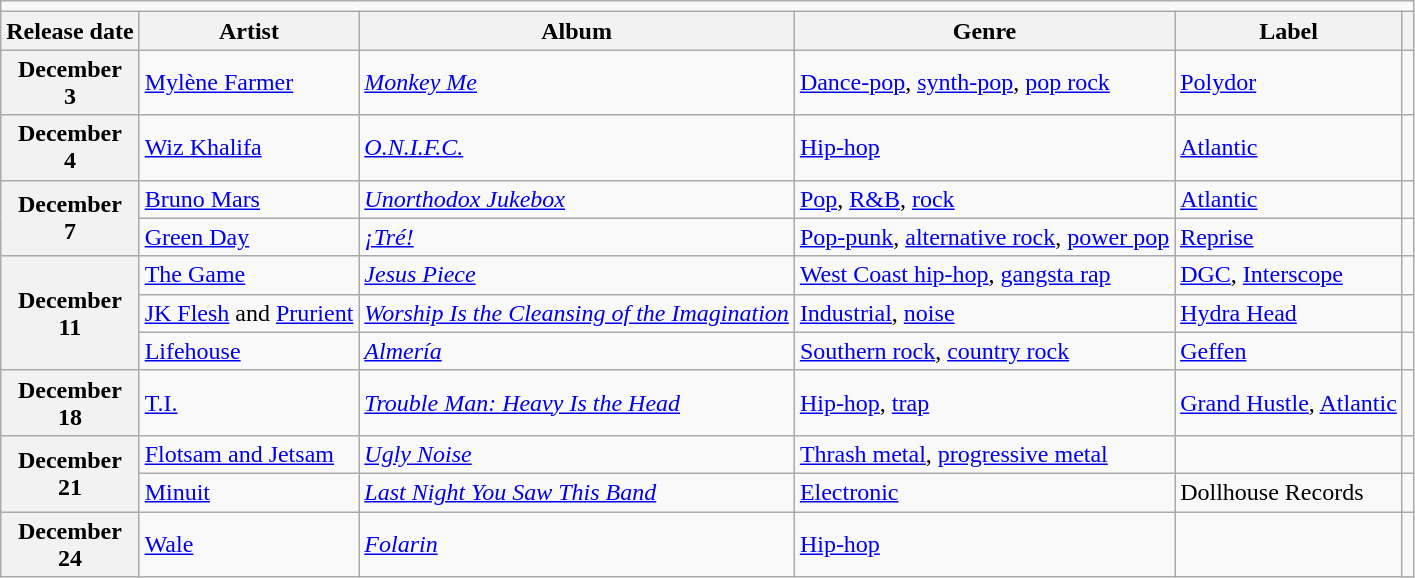<table class="wikitable plainrowheaders">
<tr>
<td colspan="6" style="text-align:center;"></td>
</tr>
<tr>
<th scope="col">Release date</th>
<th scope="col">Artist</th>
<th scope="col">Album</th>
<th scope="col">Genre</th>
<th scope="col">Label</th>
<th scope="col"></th>
</tr>
<tr>
<th scope="row" style="text-align:center;">December<br>3</th>
<td><a href='#'>Mylène Farmer</a></td>
<td><em><a href='#'>Monkey Me</a></em></td>
<td><a href='#'>Dance-pop</a>, <a href='#'>synth-pop</a>, <a href='#'>pop rock</a></td>
<td><a href='#'>Polydor</a></td>
<td></td>
</tr>
<tr>
<th scope="row" style="text-align:center;">December<br>4</th>
<td><a href='#'>Wiz Khalifa</a></td>
<td><em><a href='#'>O.N.I.F.C.</a></em></td>
<td><a href='#'>Hip-hop</a></td>
<td><a href='#'>Atlantic</a></td>
<td></td>
</tr>
<tr>
<th scope="row" rowspan="2" style="text-align:center;">December<br>7</th>
<td><a href='#'>Bruno Mars</a></td>
<td><em><a href='#'>Unorthodox Jukebox</a></em></td>
<td><a href='#'>Pop</a>, <a href='#'>R&B</a>, <a href='#'>rock</a></td>
<td><a href='#'>Atlantic</a></td>
<td></td>
</tr>
<tr>
<td><a href='#'>Green Day</a></td>
<td><em><a href='#'>¡Tré!</a></em></td>
<td><a href='#'>Pop-punk</a>, <a href='#'>alternative rock</a>, <a href='#'>power pop</a></td>
<td><a href='#'>Reprise</a></td>
<td></td>
</tr>
<tr>
<th scope="row" rowspan="3" style="text-align:center;">December<br>11</th>
<td><a href='#'>The Game</a></td>
<td><em><a href='#'>Jesus Piece</a></em></td>
<td><a href='#'>West Coast hip-hop</a>, <a href='#'>gangsta rap</a></td>
<td><a href='#'>DGC</a>, <a href='#'>Interscope</a></td>
<td></td>
</tr>
<tr>
<td><a href='#'>JK Flesh</a> and <a href='#'>Prurient</a></td>
<td><em><a href='#'>Worship Is the Cleansing of the Imagination</a></em></td>
<td><a href='#'>Industrial</a>, <a href='#'>noise</a></td>
<td><a href='#'>Hydra Head</a></td>
<td></td>
</tr>
<tr>
<td><a href='#'>Lifehouse</a></td>
<td><em><a href='#'>Almería</a></em></td>
<td><a href='#'>Southern rock</a>, <a href='#'>country rock</a></td>
<td><a href='#'>Geffen</a></td>
<td></td>
</tr>
<tr>
<th scope="row" style="text-align:center;">December<br>18</th>
<td><a href='#'>T.I.</a></td>
<td><em><a href='#'>Trouble Man: Heavy Is the Head</a></em></td>
<td><a href='#'>Hip-hop</a>, <a href='#'>trap</a></td>
<td><a href='#'>Grand Hustle</a>, <a href='#'>Atlantic</a></td>
<td></td>
</tr>
<tr>
<th scope="row" rowspan="2" style="text-align:center;">December<br>21</th>
<td><a href='#'>Flotsam and Jetsam</a></td>
<td><em><a href='#'>Ugly Noise</a></em></td>
<td><a href='#'>Thrash metal</a>, <a href='#'>progressive metal</a></td>
<td></td>
<td></td>
</tr>
<tr>
<td><a href='#'>Minuit</a></td>
<td><em><a href='#'>Last Night You Saw This Band</a></em></td>
<td><a href='#'>Electronic</a></td>
<td>Dollhouse Records</td>
<td></td>
</tr>
<tr>
<th scope="row" style="text-align:center;">December<br>24</th>
<td><a href='#'>Wale</a></td>
<td><em><a href='#'>Folarin</a></em></td>
<td><a href='#'>Hip-hop</a></td>
<td></td>
<td></td>
</tr>
</table>
